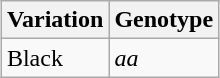<table class="wikitable" style="margin:1em auto;">
<tr>
<th>Variation</th>
<th>Genotype</th>
</tr>
<tr>
<td>Black</td>
<td><em>aa</em></td>
</tr>
</table>
